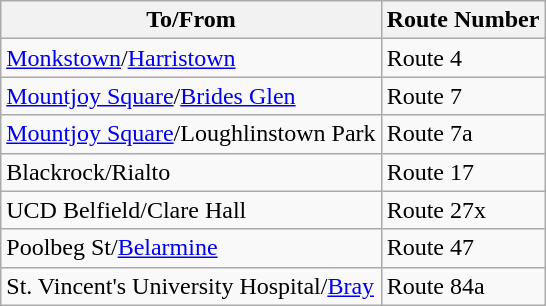<table class="wikitable">
<tr>
<th>To/From</th>
<th>Route Number</th>
</tr>
<tr>
<td><a href='#'>Monkstown</a>/<a href='#'>Harristown</a></td>
<td>Route 4</td>
</tr>
<tr>
<td><a href='#'>Mountjoy Square</a>/<a href='#'>Brides Glen</a></td>
<td>Route 7</td>
</tr>
<tr>
<td><a href='#'>Mountjoy Square</a>/Loughlinstown Park</td>
<td>Route 7a</td>
</tr>
<tr>
<td>Blackrock/Rialto</td>
<td>Route 17</td>
</tr>
<tr>
<td>UCD Belfield/Clare Hall</td>
<td>Route 27x</td>
</tr>
<tr>
<td>Poolbeg St/<a href='#'>Belarmine</a></td>
<td>Route 47</td>
</tr>
<tr>
<td>St. Vincent's University Hospital/<a href='#'>Bray</a></td>
<td>Route 84a</td>
</tr>
</table>
